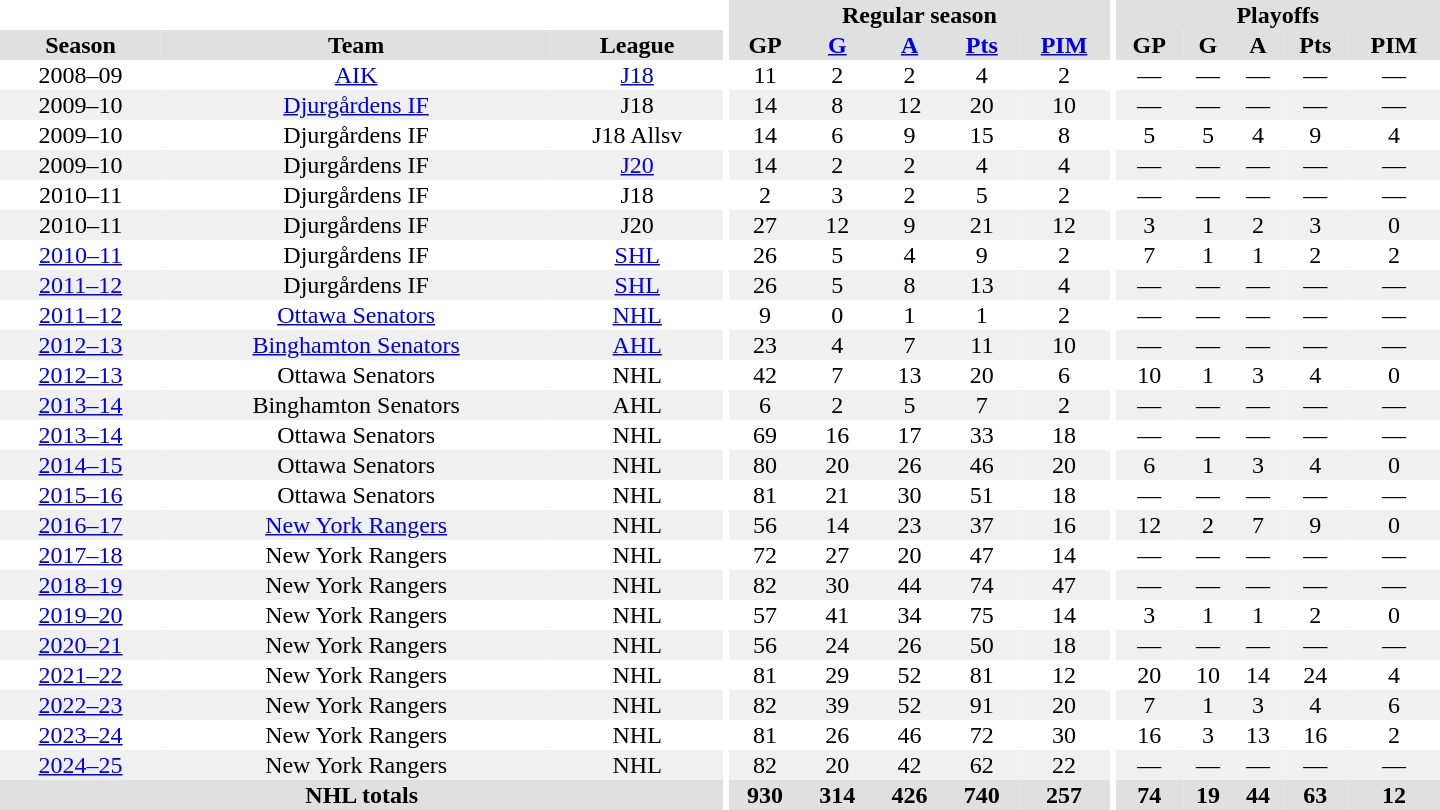<table border="0" cellpadding="1" cellspacing="0" style="text-align:center; width:60em">
<tr bgcolor="#e0e0e0">
<th colspan="3" bgcolor="#ffffff"></th>
<th rowspan="99" bgcolor="#ffffff"></th>
<th colspan="5">Regular season</th>
<th rowspan="99" bgcolor="#ffffff"></th>
<th colspan="5">Playoffs</th>
</tr>
<tr bgcolor="#e0e0e0">
<th>Season</th>
<th>Team</th>
<th>League</th>
<th>GP</th>
<th><a href='#'>G</a></th>
<th><a href='#'>A</a></th>
<th><a href='#'>Pts</a></th>
<th><a href='#'>PIM</a></th>
<th>GP</th>
<th>G</th>
<th>A</th>
<th>Pts</th>
<th>PIM</th>
</tr>
<tr>
<td>2008–09</td>
<td><a href='#'>AIK</a></td>
<td><a href='#'>J18</a></td>
<td>11</td>
<td>2</td>
<td>2</td>
<td>4</td>
<td>2</td>
<td>—</td>
<td>—</td>
<td>—</td>
<td>—</td>
<td>—</td>
</tr>
<tr bgcolor="#f0f0f0">
<td>2009–10</td>
<td><a href='#'>Djurgårdens IF</a></td>
<td>J18</td>
<td>14</td>
<td>8</td>
<td>12</td>
<td>20</td>
<td>10</td>
<td>—</td>
<td>—</td>
<td>—</td>
<td>—</td>
<td>—</td>
</tr>
<tr>
<td>2009–10</td>
<td>Djurgårdens IF</td>
<td>J18 Allsv</td>
<td>14</td>
<td>6</td>
<td>9</td>
<td>15</td>
<td>8</td>
<td>5</td>
<td>5</td>
<td>4</td>
<td>9</td>
<td>4</td>
</tr>
<tr bgcolor="#f0f0f0">
<td>2009–10</td>
<td>Djurgårdens IF</td>
<td><a href='#'>J20</a></td>
<td>14</td>
<td>2</td>
<td>2</td>
<td>4</td>
<td>4</td>
<td>—</td>
<td>—</td>
<td>—</td>
<td>—</td>
<td>—</td>
</tr>
<tr>
<td>2010–11</td>
<td>Djurgårdens IF</td>
<td>J18</td>
<td>2</td>
<td>3</td>
<td>2</td>
<td>5</td>
<td>2</td>
<td>—</td>
<td>—</td>
<td>—</td>
<td>—</td>
<td>—</td>
</tr>
<tr bgcolor="#f0f0f0">
<td>2010–11</td>
<td>Djurgårdens IF</td>
<td>J20</td>
<td>27</td>
<td>12</td>
<td>9</td>
<td>21</td>
<td>12</td>
<td>3</td>
<td>1</td>
<td>2</td>
<td>3</td>
<td>0</td>
</tr>
<tr>
<td><a href='#'>2010–11</a></td>
<td>Djurgårdens IF</td>
<td><a href='#'>SHL</a></td>
<td>26</td>
<td>5</td>
<td>4</td>
<td>9</td>
<td>2</td>
<td>7</td>
<td>1</td>
<td>1</td>
<td>2</td>
<td>2</td>
</tr>
<tr bgcolor="#f0f0f0">
<td><a href='#'>2011–12</a></td>
<td>Djurgårdens IF</td>
<td><a href='#'>SHL</a></td>
<td>26</td>
<td>5</td>
<td>8</td>
<td>13</td>
<td>4</td>
<td>—</td>
<td>—</td>
<td>—</td>
<td>—</td>
<td>—</td>
</tr>
<tr>
<td><a href='#'>2011–12</a></td>
<td><a href='#'>Ottawa Senators</a></td>
<td><a href='#'>NHL</a></td>
<td>9</td>
<td>0</td>
<td>1</td>
<td>1</td>
<td>2</td>
<td>—</td>
<td>—</td>
<td>—</td>
<td>—</td>
<td>—</td>
</tr>
<tr bgcolor="#f0f0f0">
<td><a href='#'>2012–13</a></td>
<td><a href='#'>Binghamton Senators</a></td>
<td><a href='#'>AHL</a></td>
<td>23</td>
<td>4</td>
<td>7</td>
<td>11</td>
<td>10</td>
<td>—</td>
<td>—</td>
<td>—</td>
<td>—</td>
<td>—</td>
</tr>
<tr>
<td><a href='#'>2012–13</a></td>
<td>Ottawa Senators</td>
<td>NHL</td>
<td>42</td>
<td>7</td>
<td>13</td>
<td>20</td>
<td>6</td>
<td>10</td>
<td>1</td>
<td>3</td>
<td>4</td>
<td>0</td>
</tr>
<tr bgcolor="#f0f0f0">
<td><a href='#'>2013–14</a></td>
<td>Binghamton Senators</td>
<td>AHL</td>
<td>6</td>
<td>2</td>
<td>5</td>
<td>7</td>
<td>2</td>
<td>—</td>
<td>—</td>
<td>—</td>
<td>—</td>
<td>—</td>
</tr>
<tr>
<td><a href='#'>2013–14</a></td>
<td>Ottawa Senators</td>
<td>NHL</td>
<td>69</td>
<td>16</td>
<td>17</td>
<td>33</td>
<td>18</td>
<td>—</td>
<td>—</td>
<td>—</td>
<td>—</td>
<td>—</td>
</tr>
<tr bgcolor="#f0f0f0">
<td><a href='#'>2014–15</a></td>
<td>Ottawa Senators</td>
<td>NHL</td>
<td>80</td>
<td>20</td>
<td>26</td>
<td>46</td>
<td>20</td>
<td>6</td>
<td>1</td>
<td>3</td>
<td>4</td>
<td>0</td>
</tr>
<tr>
<td><a href='#'>2015–16</a></td>
<td>Ottawa Senators</td>
<td>NHL</td>
<td>81</td>
<td>21</td>
<td>30</td>
<td>51</td>
<td>18</td>
<td>—</td>
<td>—</td>
<td>—</td>
<td>—</td>
<td>—</td>
</tr>
<tr bgcolor="#f0f0f0">
<td><a href='#'>2016–17</a></td>
<td><a href='#'>New York Rangers</a></td>
<td>NHL</td>
<td>56</td>
<td>14</td>
<td>23</td>
<td>37</td>
<td>16</td>
<td>12</td>
<td>2</td>
<td>7</td>
<td>9</td>
<td>0</td>
</tr>
<tr>
<td><a href='#'>2017–18</a></td>
<td>New York Rangers</td>
<td>NHL</td>
<td>72</td>
<td>27</td>
<td>20</td>
<td>47</td>
<td>14</td>
<td>—</td>
<td>—</td>
<td>—</td>
<td>—</td>
<td>—</td>
</tr>
<tr bgcolor="#f0f0f0">
<td><a href='#'>2018–19</a></td>
<td>New York Rangers</td>
<td>NHL</td>
<td>82</td>
<td>30</td>
<td>44</td>
<td>74</td>
<td>47</td>
<td>—</td>
<td>—</td>
<td>—</td>
<td>—</td>
<td>—</td>
</tr>
<tr>
<td><a href='#'>2019–20</a></td>
<td>New York Rangers</td>
<td>NHL</td>
<td>57</td>
<td>41</td>
<td>34</td>
<td>75</td>
<td>14</td>
<td>3</td>
<td>1</td>
<td>1</td>
<td>2</td>
<td>0</td>
</tr>
<tr bgcolor="#f0f0f0">
<td><a href='#'>2020–21</a></td>
<td>New York Rangers</td>
<td>NHL</td>
<td>56</td>
<td>24</td>
<td>26</td>
<td>50</td>
<td>18</td>
<td>—</td>
<td>—</td>
<td>—</td>
<td>—</td>
<td>—</td>
</tr>
<tr>
<td><a href='#'>2021–22</a></td>
<td>New York Rangers</td>
<td>NHL</td>
<td>81</td>
<td>29</td>
<td>52</td>
<td>81</td>
<td>12</td>
<td>20</td>
<td>10</td>
<td>14</td>
<td>24</td>
<td>4</td>
</tr>
<tr bgcolor="#f0f0f0">
<td><a href='#'>2022–23</a></td>
<td>New York Rangers</td>
<td>NHL</td>
<td>82</td>
<td>39</td>
<td>52</td>
<td>91</td>
<td>20</td>
<td>7</td>
<td>1</td>
<td>3</td>
<td>4</td>
<td>6</td>
</tr>
<tr>
<td><a href='#'>2023–24</a></td>
<td>New York Rangers</td>
<td>NHL</td>
<td>81</td>
<td>26</td>
<td>46</td>
<td>72</td>
<td>30</td>
<td>16</td>
<td>3</td>
<td>13</td>
<td>16</td>
<td>2</td>
</tr>
<tr bgcolor="#f0f0f0">
<td><a href='#'>2024–25</a></td>
<td>New York Rangers</td>
<td>NHL</td>
<td>82</td>
<td>20</td>
<td>42</td>
<td>62</td>
<td>22</td>
<td>—</td>
<td>—</td>
<td>—</td>
<td>—</td>
<td>—</td>
</tr>
<tr bgcolor="#e0e0e0">
<th colspan="3">NHL totals</th>
<th>930</th>
<th>314</th>
<th>426</th>
<th>740</th>
<th>257</th>
<th>74</th>
<th>19</th>
<th>44</th>
<th>63</th>
<th>12</th>
</tr>
</table>
